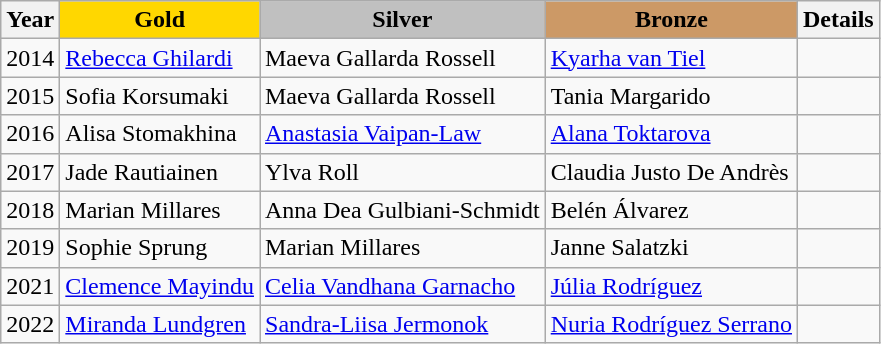<table class="wikitable">
<tr>
<th>Year</th>
<td align=center bgcolor=gold><strong>Gold</strong></td>
<td align=center bgcolor=silver><strong>Silver</strong></td>
<td align=center bgcolor=cc9966><strong>Bronze</strong></td>
<th>Details</th>
</tr>
<tr>
<td>2014</td>
<td> <a href='#'>Rebecca Ghilardi</a></td>
<td> Maeva Gallarda Rossell</td>
<td> <a href='#'>Kyarha van Tiel</a></td>
<td></td>
</tr>
<tr>
<td>2015</td>
<td> Sofia Korsumaki</td>
<td> Maeva Gallarda Rossell</td>
<td> Tania Margarido</td>
<td></td>
</tr>
<tr>
<td>2016</td>
<td> Alisa Stomakhina</td>
<td> <a href='#'>Anastasia Vaipan-Law</a></td>
<td> <a href='#'>Alana Toktarova</a></td>
<td></td>
</tr>
<tr>
<td>2017</td>
<td> Jade Rautiainen</td>
<td> Ylva Roll</td>
<td> Claudia Justo De Andrès</td>
<td></td>
</tr>
<tr>
<td>2018</td>
<td> Marian Millares</td>
<td> Anna Dea Gulbiani-Schmidt</td>
<td> Belén Álvarez</td>
<td></td>
</tr>
<tr>
<td>2019</td>
<td> Sophie Sprung</td>
<td> Marian Millares</td>
<td> Janne Salatzki</td>
<td></td>
</tr>
<tr>
<td>2021</td>
<td> <a href='#'>Clemence Mayindu</a></td>
<td> <a href='#'>Celia Vandhana Garnacho</a></td>
<td> <a href='#'>Júlia Rodríguez</a></td>
<td></td>
</tr>
<tr>
<td>2022</td>
<td> <a href='#'>Miranda Lundgren</a></td>
<td> <a href='#'>Sandra-Liisa Jermonok</a></td>
<td> <a href='#'>Nuria Rodríguez Serrano</a></td>
<td></td>
</tr>
</table>
